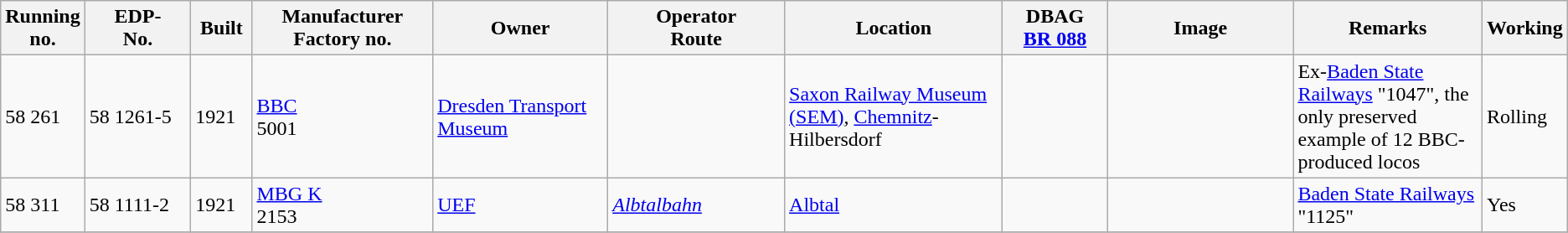<table class="wikitable" style="width="100%"; border:solid 1px #AAAAAA; background:#e3e3e3;">
<tr>
<th width="5%">Running<br>no.</th>
<th width="7%">EDP-<br>No.</th>
<th width="4%">Built</th>
<th width="12%">Manufacturer<br>Factory no.</th>
<th width="12%">Owner</th>
<th width="12%">Operator<br>Route</th>
<th width="15%">Location</th>
<th width="7%">DBAG<br><a href='#'>BR 088</a></th>
<th width="13%">Image</th>
<th width="20%">Remarks</th>
<th width="8%">Working</th>
</tr>
<tr>
<td>58 261</td>
<td>58 1261-5</td>
<td>1921</td>
<td><a href='#'>BBC</a><br>5001</td>
<td><a href='#'>Dresden Transport Museum</a></td>
<td></td>
<td><a href='#'>Saxon Railway Museum (SEM)</a>, <a href='#'>Chemnitz</a>-Hilbersdorf</td>
<td></td>
<td></td>
<td>Ex-<a href='#'>Baden State Railways</a> "1047", the only preserved example of 12 BBC-produced locos</td>
<td>Rolling</td>
</tr>
<tr>
<td>58 311</td>
<td>58 1111-2</td>
<td>1921</td>
<td><a href='#'>MBG K</a><br>2153</td>
<td><a href='#'>UEF</a></td>
<td><em><a href='#'>Albtalbahn</a></em></td>
<td><a href='#'>Albtal</a></td>
<td></td>
<td></td>
<td><a href='#'>Baden State Railways</a> "1125"</td>
<td>Yes</td>
</tr>
<tr>
</tr>
</table>
